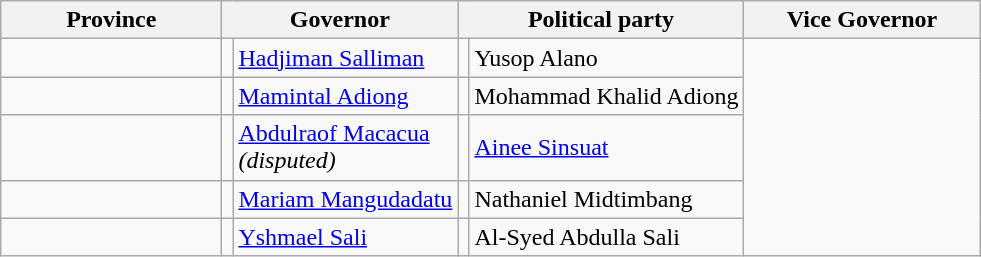<table class="wikitable sortable">
<tr>
<th width=140>Province</th>
<th colspan="2" width="15">Governor</th>
<th colspan="2" width="120">Political party</th>
<th width=150>Vice Governor</th>
</tr>
<tr>
<td></td>
<td align=center></td>
<td><a href='#'>Hadjiman Salliman</a></td>
<td></td>
<td>Yusop Alano</td>
</tr>
<tr>
<td></td>
<td align=center></td>
<td><a href='#'>Mamintal Adiong</a></td>
<td></td>
<td>Mohammad Khalid Adiong</td>
</tr>
<tr>
<td></td>
<td></td>
<td><a href='#'>Abdulraof Macacua</a><br><em>(disputed)</em></td>
<td></td>
<td><a href='#'>Ainee Sinsuat</a></td>
</tr>
<tr>
<td></td>
<td align=center></td>
<td><a href='#'>Mariam Mangudadatu</a></td>
<td></td>
<td>Nathaniel Midtimbang</td>
</tr>
<tr>
<td></td>
<td align=center></td>
<td><a href='#'>Yshmael Sali</a></td>
<td></td>
<td>Al-Syed Abdulla Sali</td>
</tr>
</table>
